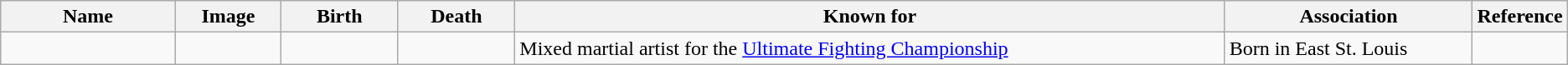<table class="wikitable sortable">
<tr>
<th scope="col" width="140">Name</th>
<th scope="col" width="80" class="unsortable">Image</th>
<th scope="col" width="90">Birth</th>
<th scope="col" width="90">Death</th>
<th scope="col" width="600" class="unsortable">Known for</th>
<th scope="col" width="200" class="unsortable">Association</th>
<th scope="col" width="30" class="unsortable">Reference</th>
</tr>
<tr>
<td></td>
<td></td>
<td align=right></td>
<td align=right></td>
<td>Mixed martial artist for the <a href='#'>Ultimate Fighting Championship</a></td>
<td>Born in East St. Louis</td>
<td align="center"></td>
</tr>
</table>
